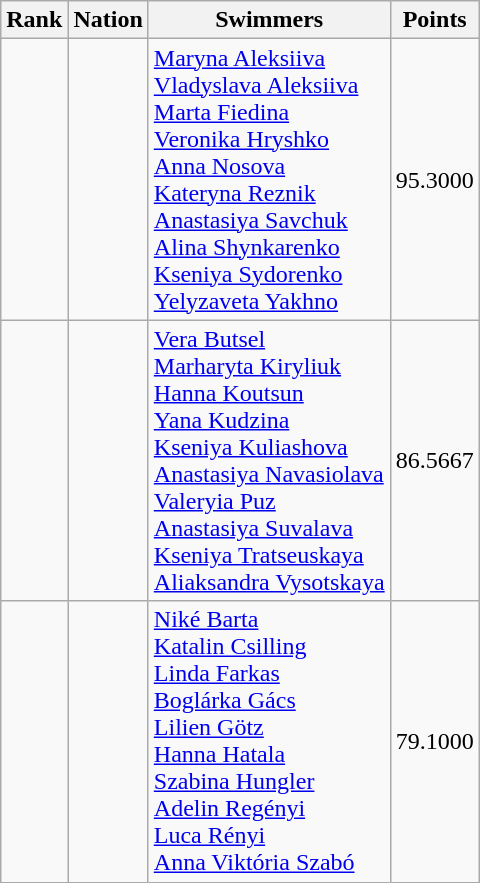<table class="wikitable sortable" style="text-align:center">
<tr>
<th>Rank</th>
<th>Nation</th>
<th class=unsortable>Swimmers</th>
<th>Points</th>
</tr>
<tr>
<td></td>
<td align=left></td>
<td align=left><a href='#'>Maryna Aleksiiva</a><br><a href='#'>Vladyslava Aleksiiva</a><br><a href='#'>Marta Fiedina</a><br><a href='#'>Veronika Hryshko</a><br><a href='#'>Anna Nosova</a><br><a href='#'>Kateryna Reznik</a><br><a href='#'>Anastasiya Savchuk</a><br><a href='#'>Alina Shynkarenko</a><br><a href='#'>Kseniya Sydorenko</a><br><a href='#'>Yelyzaveta Yakhno</a></td>
<td>95.3000</td>
</tr>
<tr>
<td></td>
<td align=left></td>
<td align=left><a href='#'>Vera Butsel</a><br><a href='#'>Marharyta Kiryliuk</a><br><a href='#'>Hanna Koutsun</a><br><a href='#'>Yana Kudzina</a><br><a href='#'>Kseniya Kuliashova</a><br><a href='#'>Anastasiya Navasiolava</a><br><a href='#'>Valeryia Puz</a><br><a href='#'>Anastasiya Suvalava</a><br><a href='#'>Kseniya Tratseuskaya</a><br><a href='#'>Aliaksandra Vysotskaya</a></td>
<td>86.5667</td>
</tr>
<tr>
<td></td>
<td align=left></td>
<td align=left><a href='#'>Niké Barta</a><br><a href='#'>Katalin Csilling</a><br><a href='#'>Linda Farkas</a><br><a href='#'>Boglárka Gács</a><br><a href='#'>Lilien Götz</a><br><a href='#'>Hanna Hatala</a><br><a href='#'>Szabina Hungler</a><br><a href='#'>Adelin Regényi </a><br><a href='#'>Luca Rényi</a><br><a href='#'>Anna Viktória Szabó</a></td>
<td>79.1000</td>
</tr>
</table>
